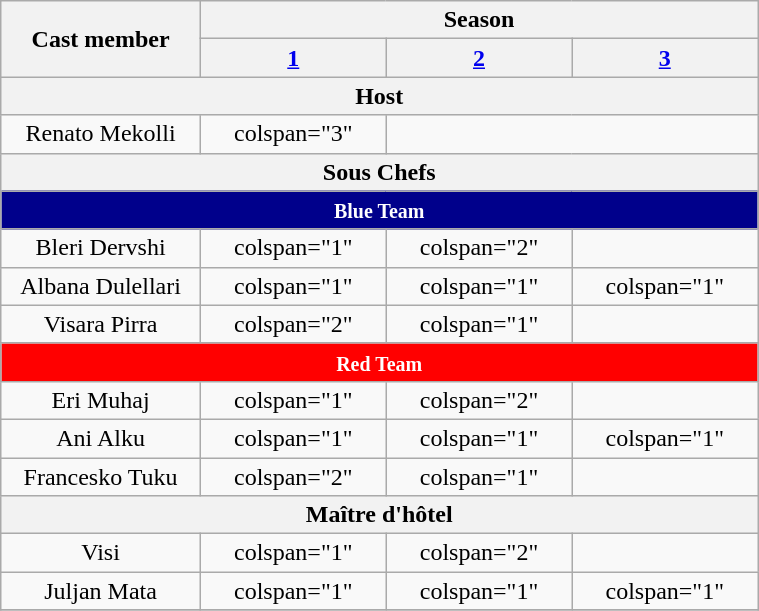<table class="wikitable plainrowheaders" style="text-align:center; width:40%">
<tr>
<th scope="col" rowspan="2" style="width:8%;">Cast member</th>
<th scope="col" colspan="3" style="width:15%;">Season</th>
</tr>
<tr>
<th scope="col" style="width:5%"><a href='#'>1</a></th>
<th scope="col" style="width:5%"><a href='#'>2</a></th>
<th scope="col" style="width:5%"><a href='#'>3</a></th>
</tr>
<tr>
<th scope="col" colspan="4">Host</th>
</tr>
<tr>
<td scope="row">Renato Mekolli</td>
<td>colspan="3" </td>
</tr>
<tr>
<th scope="col" colspan="4">Sous Chefs</th>
</tr>
<tr>
<th scope="col" colspan="4" style="background-color:darkblue; color:#fff;"><small>Blue Team</small></th>
</tr>
<tr>
<td scope="row">Bleri Dervshi</td>
<td>colspan="1" </td>
<td>colspan="2" </td>
</tr>
<tr>
<td scope="row">Albana Dulellari</td>
<td>colspan="1" </td>
<td>colspan="1" </td>
<td>colspan="1" </td>
</tr>
<tr>
<td scope="row">Visara Pirra</td>
<td>colspan="2" </td>
<td>colspan="1" </td>
</tr>
<tr>
<th scope="col" colspan="4" style="background-color:red; color:#fff;"><small>Red Team</small></th>
</tr>
<tr>
<td scope="row">Eri Muhaj</td>
<td>colspan="1" </td>
<td>colspan="2" </td>
</tr>
<tr>
<td scope="row">Ani Alku</td>
<td>colspan="1" </td>
<td>colspan="1" </td>
<td>colspan="1" </td>
</tr>
<tr>
<td scope="row">Francesko Tuku</td>
<td>colspan="2" </td>
<td>colspan="1" </td>
</tr>
<tr>
<th scope="col" colspan="4">Maître d'hôtel</th>
</tr>
<tr>
<td scope="row">Visi</td>
<td>colspan="1" </td>
<td>colspan="2" </td>
</tr>
<tr>
<td scope="row">Juljan Mata</td>
<td>colspan="1" </td>
<td>colspan="1" </td>
<td>colspan="1" </td>
</tr>
<tr>
</tr>
</table>
